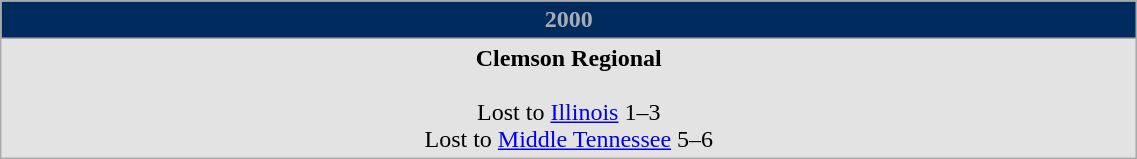<table Class="wikitable" width="60%">
<tr>
<th style="background:#002B5F; color:#A8ADB4;">2000</th>
</tr>
<tr style="background: #e3e3e3;">
<td align="center"><strong>Clemson Regional</strong><br><br>Lost to <a href='#'>Illinois</a> 1–3<br>Lost to <a href='#'>Middle Tennessee</a> 5–6</td>
</tr>
</table>
